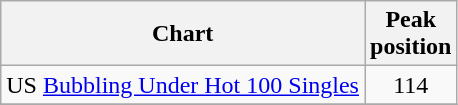<table class="wikitable">
<tr>
<th align="left">Chart</th>
<th align="left">Peak<br>position</th>
</tr>
<tr>
<td align="left">US <a href='#'>Bubbling Under Hot 100 Singles</a></td>
<td style="text-align:center;">114</td>
</tr>
<tr>
</tr>
</table>
